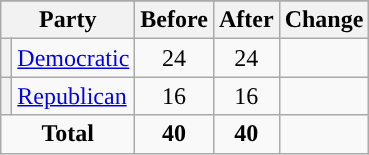<table class="wikitable" style="text-align:center;">
<tr>
</tr>
<tr>
<th colspan=2>Party</th>
<th>Before</th>
<th>After</th>
<th>Change</th>
</tr>
<tr>
<th style="background-color:"></th>
<td style="text-align:left;"><a href='#'>Democratic</a></td>
<td>24</td>
<td>24</td>
<td></td>
</tr>
<tr>
<th style="background-color:"></th>
<td style="text-align:left;"><a href='#'>Republican</a></td>
<td>16</td>
<td>16</td>
<td></td>
</tr>
<tr>
<td colspan=2><strong>Total</strong></td>
<td><strong>40</strong></td>
<td><strong>40</strong></td>
</tr>
</table>
